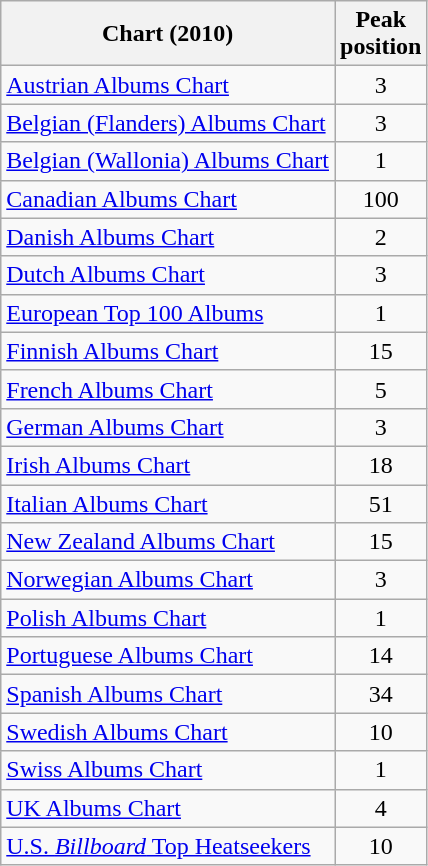<table class="wikitable sortable">
<tr>
<th align="left">Chart (2010)</th>
<th style="text-align:center;">Peak <br>position</th>
</tr>
<tr>
<td align="left"><a href='#'>Austrian Albums Chart</a></td>
<td style="text-align:center;">3</td>
</tr>
<tr>
<td align="left"><a href='#'>Belgian (Flanders) Albums Chart</a></td>
<td style="text-align:center;">3</td>
</tr>
<tr>
<td align="left"><a href='#'>Belgian (Wallonia) Albums Chart</a></td>
<td style="text-align:center;">1</td>
</tr>
<tr>
<td align="left"><a href='#'>Canadian Albums Chart</a></td>
<td style="text-align:center;">100</td>
</tr>
<tr>
<td align="left"><a href='#'>Danish Albums Chart</a></td>
<td style="text-align:center;">2</td>
</tr>
<tr>
<td align="left"><a href='#'>Dutch Albums Chart</a></td>
<td style="text-align:center;">3</td>
</tr>
<tr>
<td align="left"><a href='#'>European Top 100 Albums</a></td>
<td style="text-align:center;">1</td>
</tr>
<tr>
<td align="left"><a href='#'>Finnish Albums Chart</a></td>
<td style="text-align:center;">15</td>
</tr>
<tr>
<td align="left"><a href='#'>French Albums Chart</a></td>
<td style="text-align:center;">5</td>
</tr>
<tr>
<td align="left"><a href='#'>German Albums Chart</a></td>
<td style="text-align:center;">3</td>
</tr>
<tr>
<td align="left"><a href='#'>Irish Albums Chart</a></td>
<td style="text-align:center;">18</td>
</tr>
<tr>
<td align="left"><a href='#'>Italian Albums Chart</a></td>
<td style="text-align:center;">51</td>
</tr>
<tr>
<td align="left"><a href='#'>New Zealand Albums Chart</a></td>
<td style="text-align:center;">15</td>
</tr>
<tr>
<td align="left"><a href='#'>Norwegian Albums Chart</a></td>
<td style="text-align:center;">3</td>
</tr>
<tr>
<td align="left"><a href='#'>Polish Albums Chart</a></td>
<td style="text-align:center;">1</td>
</tr>
<tr>
<td align="left"><a href='#'>Portuguese Albums Chart</a></td>
<td style="text-align:center;">14</td>
</tr>
<tr>
<td align="left"><a href='#'>Spanish Albums Chart</a></td>
<td style="text-align:center;">34</td>
</tr>
<tr>
<td align="left"><a href='#'>Swedish Albums Chart</a></td>
<td style="text-align:center;">10</td>
</tr>
<tr>
<td align="left"><a href='#'>Swiss Albums Chart</a></td>
<td style="text-align:center;">1</td>
</tr>
<tr>
<td align="left"><a href='#'>UK Albums Chart</a></td>
<td style="text-align:center;">4</td>
</tr>
<tr>
<td align="left"><a href='#'>U.S. <em>Billboard</em> Top Heatseekers</a></td>
<td style="text-align:center;">10</td>
</tr>
</table>
